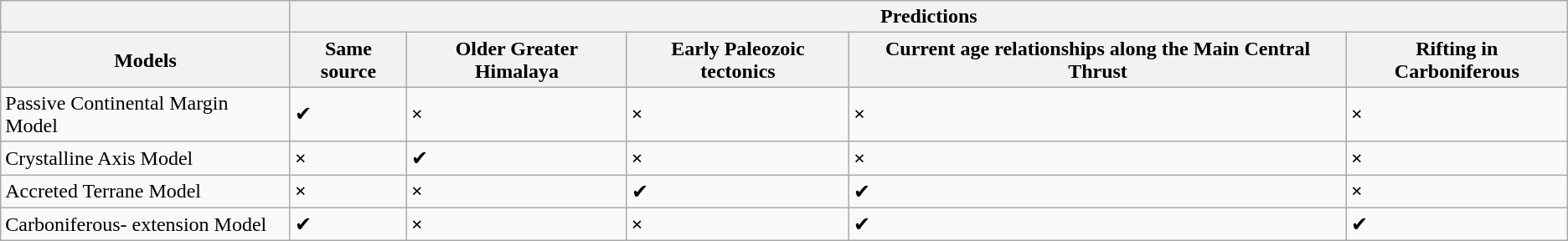<table class="wikitable sortable">
<tr>
<th></th>
<th colspan="5">Predictions</th>
</tr>
<tr>
<th>Models</th>
<th>Same source</th>
<th>Older Greater Himalaya</th>
<th>Early Paleozoic tectonics</th>
<th>Current age relationships along the Main Central Thrust</th>
<th>Rifting in Carboniferous</th>
</tr>
<tr>
<td>Passive Continental Margin Model</td>
<td>✔</td>
<td><strong>×</strong></td>
<td><strong>×</strong></td>
<td><strong>×</strong></td>
<td><strong>×</strong></td>
</tr>
<tr>
<td>Crystalline Axis Model</td>
<td><strong>×</strong></td>
<td>✔</td>
<td><strong>×</strong></td>
<td><strong>×</strong></td>
<td><strong>×</strong></td>
</tr>
<tr>
<td>Accreted Terrane Model</td>
<td><strong>×</strong></td>
<td><strong>×</strong></td>
<td>✔</td>
<td>✔</td>
<td><strong>×</strong></td>
</tr>
<tr>
<td>Carboniferous- extension Model</td>
<td>✔</td>
<td><strong>×</strong></td>
<td><strong>×</strong></td>
<td>✔</td>
<td>✔</td>
</tr>
</table>
